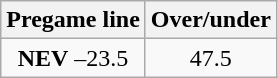<table class="wikitable">
<tr align="center">
<th style=>Pregame line</th>
<th style=>Over/under</th>
</tr>
<tr align="center">
<td><strong>NEV</strong> –23.5</td>
<td>47.5</td>
</tr>
</table>
